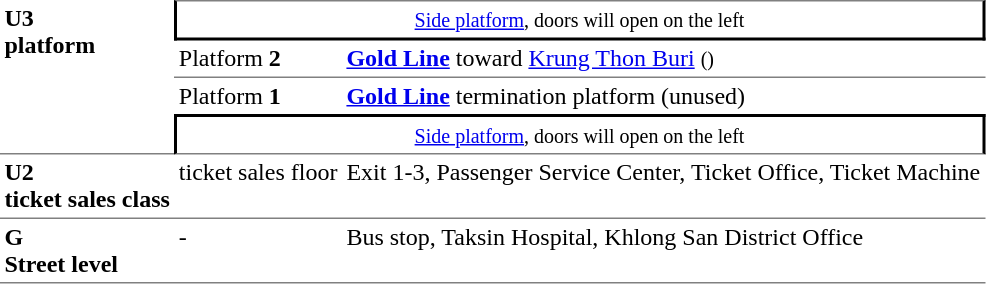<table table border=0 cellspacing=0 cellpadding=3>
<tr>
<td style = "border-bottom:solid 1px gray;" rowspan=5 valign=top><strong>U3<br>platform<br></strong></td>
</tr>
<tr>
<td style = "border-top:solid 1px gray;border-right:solid 2px black;border-left:solid 2px black;border-bottom:solid 2px black;text-align:center;" colspan=2><small><a href='#'>Side platform</a>, doors will open on the left</small></td>
</tr>
<tr>
<td style = "border-bottom:solid 1px gray;">Platform <span><strong>2</strong></span></td>
<td style = "border-bottom:solid 1px gray;"><a href='#'><span><span><strong>Gold Line</strong></span></span></a> toward <a href='#'>Krung Thon Buri</a> <small>()</small></td>
</tr>
<tr>
<td>Platform <span><strong>1</strong></span></td>
<td><a href='#'><span><span><strong>Gold Line</strong></span></span></a> termination platform (unused)</td>
</tr>
<tr>
<td style = "border-top:solid 2px black;border-right:solid 2px black;border-left:solid 2px black;border-bottom:solid 1px gray;text-align:center;" colspan=2><small><a href='#'>Side platform</a>, doors will open on the left</small></td>
</tr>
<tr>
<td style = "border-bottom:solid 1px gray;" rowspan=1 valign=top><strong>U2<br>ticket sales class<br></strong></td>
<td style = "border-bottom:solid 1px gray;" valign=top>ticket sales floor</td>
<td style = "border-bottom:solid 1px gray;" valign=top>Exit 1-3, Passenger Service Center, Ticket Office, Ticket Machine</td>
</tr>
<tr>
<td style = "border-bottom:solid 1px gray;" rowspan=1 valign=top><strong>G<br>Street level<br></strong></td>
<td style = "border-bottom:solid 1px gray;" valign=top>-</td>
<td style = "border-bottom:solid 1px gray;" valign=top>Bus stop, Taksin Hospital, Khlong San District Office</td>
</tr>
</table>
